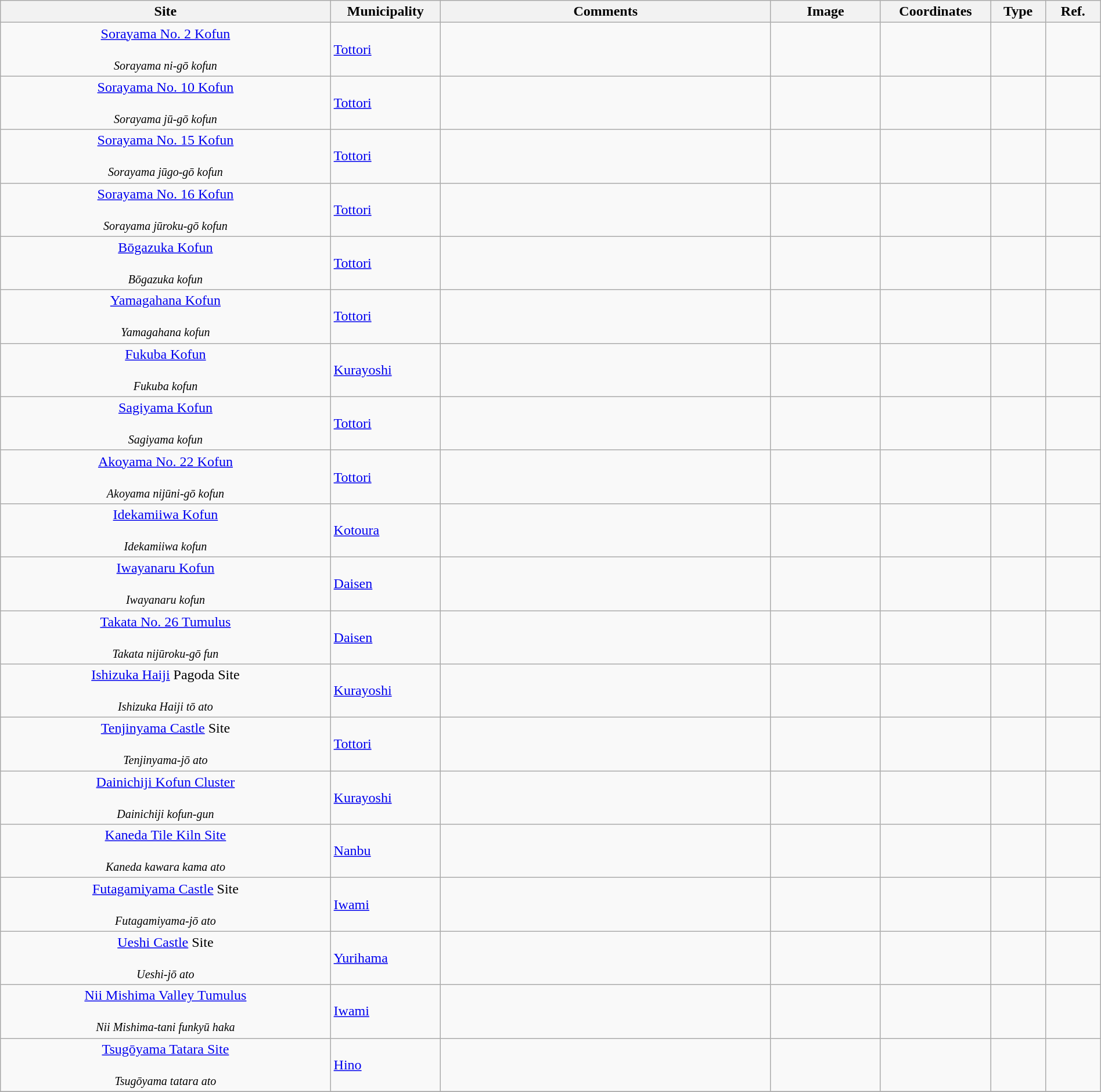<table class="wikitable sortable"  style="width:100%;">
<tr>
<th width="30%" align="left">Site</th>
<th width="10%" align="left">Municipality</th>
<th width="30%" align="left" class="unsortable">Comments</th>
<th width="10%" align="left"  class="unsortable">Image</th>
<th width="10%" align="left" class="unsortable">Coordinates</th>
<th width="5%" align="left">Type</th>
<th width="5%" align="left"  class="unsortable">Ref.</th>
</tr>
<tr>
<td align="center"><a href='#'>Sorayama No. 2 Kofun</a><br><br><small><em>Sorayama ni-gō kofun</em></small></td>
<td><a href='#'>Tottori</a></td>
<td></td>
<td></td>
<td></td>
<td></td>
<td></td>
</tr>
<tr>
<td align="center"><a href='#'>Sorayama No. 10 Kofun</a><br><br><small><em>Sorayama jū-gō kofun</em></small></td>
<td><a href='#'>Tottori</a></td>
<td></td>
<td></td>
<td></td>
<td></td>
<td></td>
</tr>
<tr>
<td align="center"><a href='#'>Sorayama No. 15 Kofun</a><br><br><small><em>Sorayama jūgo-gō kofun</em></small></td>
<td><a href='#'>Tottori</a></td>
<td></td>
<td></td>
<td></td>
<td></td>
<td></td>
</tr>
<tr>
<td align="center"><a href='#'>Sorayama No. 16 Kofun</a><br><br><small><em>Sorayama jūroku-gō kofun</em></small></td>
<td><a href='#'>Tottori</a></td>
<td></td>
<td></td>
<td></td>
<td></td>
<td></td>
</tr>
<tr>
<td align="center"><a href='#'>Bōgazuka Kofun</a><br><br><small><em>Bōgazuka kofun</em></small></td>
<td><a href='#'>Tottori</a></td>
<td></td>
<td></td>
<td></td>
<td></td>
<td></td>
</tr>
<tr>
<td align="center"><a href='#'>Yamagahana Kofun</a><br><br><small><em>Yamagahana kofun</em></small></td>
<td><a href='#'>Tottori</a></td>
<td></td>
<td></td>
<td></td>
<td></td>
<td></td>
</tr>
<tr>
<td align="center"><a href='#'>Fukuba Kofun</a><br><br><small><em>Fukuba kofun</em></small></td>
<td><a href='#'>Kurayoshi</a></td>
<td></td>
<td></td>
<td></td>
<td></td>
<td></td>
</tr>
<tr>
<td align="center"><a href='#'>Sagiyama Kofun</a><br><br><small><em>Sagiyama kofun</em></small></td>
<td><a href='#'>Tottori</a></td>
<td></td>
<td></td>
<td></td>
<td></td>
<td></td>
</tr>
<tr>
<td align="center"><a href='#'>Akoyama No. 22 Kofun</a><br><br><small><em>Akoyama nijūni-gō kofun</em></small></td>
<td><a href='#'>Tottori</a></td>
<td></td>
<td></td>
<td></td>
<td></td>
<td></td>
</tr>
<tr>
<td align="center"><a href='#'>Idekamiiwa Kofun</a><br><br><small><em>Idekamiiwa kofun</em></small></td>
<td><a href='#'>Kotoura</a></td>
<td></td>
<td></td>
<td></td>
<td></td>
<td></td>
</tr>
<tr>
<td align="center"><a href='#'>Iwayanaru Kofun</a><br><br><small><em>Iwayanaru kofun</em></small></td>
<td><a href='#'>Daisen</a></td>
<td></td>
<td></td>
<td></td>
<td></td>
<td></td>
</tr>
<tr>
<td align="center"><a href='#'>Takata No. 26 Tumulus</a><br><br><small><em>Takata nijūroku-gō fun</em></small></td>
<td><a href='#'>Daisen</a></td>
<td></td>
<td></td>
<td></td>
<td></td>
<td></td>
</tr>
<tr>
<td align="center"><a href='#'>Ishizuka Haiji</a> Pagoda Site<br><br><small><em>Ishizuka Haiji tō ato</em></small></td>
<td><a href='#'>Kurayoshi</a></td>
<td></td>
<td></td>
<td></td>
<td></td>
<td></td>
</tr>
<tr>
<td align="center"><a href='#'>Tenjinyama Castle</a> Site<br><br><small><em>Tenjinyama-jō ato</em></small></td>
<td><a href='#'>Tottori</a></td>
<td></td>
<td></td>
<td></td>
<td></td>
<td></td>
</tr>
<tr>
<td align="center"><a href='#'>Dainichiji Kofun Cluster</a><br><br><small><em>Dainichiji kofun-gun</em></small></td>
<td><a href='#'>Kurayoshi</a></td>
<td></td>
<td></td>
<td></td>
<td></td>
<td></td>
</tr>
<tr>
<td align="center"><a href='#'>Kaneda Tile Kiln Site</a><br><br><small><em>Kaneda kawara kama ato</em></small></td>
<td><a href='#'>Nanbu</a></td>
<td></td>
<td></td>
<td></td>
<td></td>
<td></td>
</tr>
<tr>
<td align="center"><a href='#'>Futagamiyama Castle</a> Site<br><br><small><em>Futagamiyama-jō ato</em></small></td>
<td><a href='#'>Iwami</a></td>
<td></td>
<td></td>
<td></td>
<td></td>
<td></td>
</tr>
<tr>
<td align="center"><a href='#'>Ueshi Castle</a> Site<br><br><small><em>Ueshi-jō ato</em></small></td>
<td><a href='#'>Yurihama</a></td>
<td></td>
<td></td>
<td></td>
<td></td>
<td></td>
</tr>
<tr>
<td align="center"><a href='#'>Nii Mishima Valley Tumulus</a><br><br><small><em>Nii Mishima-tani funkyū haka</em></small></td>
<td><a href='#'>Iwami</a></td>
<td></td>
<td></td>
<td></td>
<td></td>
<td></td>
</tr>
<tr>
<td align="center"><a href='#'>Tsugōyama Tatara Site</a><br><br><small><em>Tsugōyama tatara ato</em></small></td>
<td><a href='#'>Hino</a></td>
<td></td>
<td></td>
<td></td>
<td></td>
<td></td>
</tr>
<tr>
</tr>
</table>
